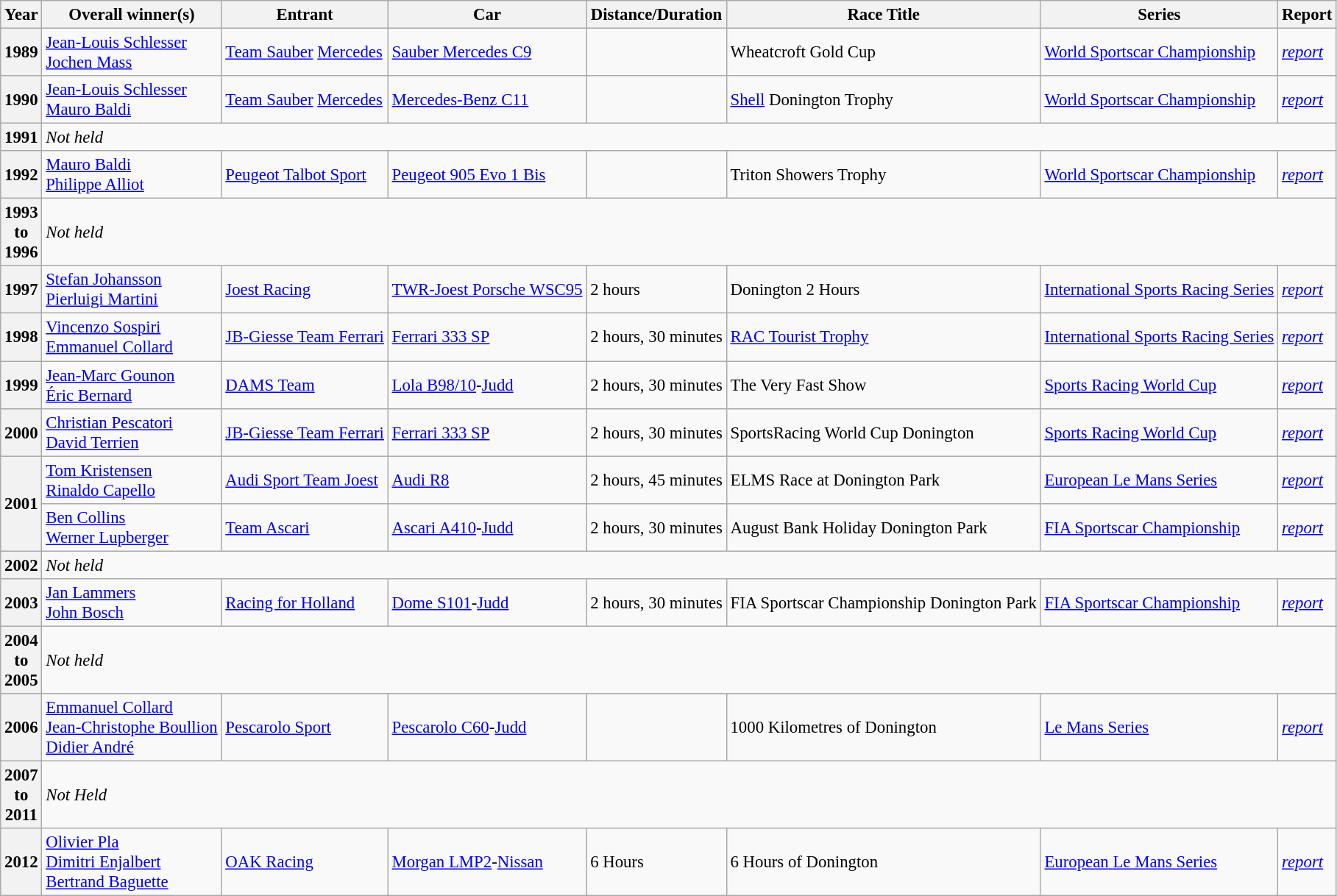<table class="wikitable" style="font-size: 95%;">
<tr>
<th>Year</th>
<th>Overall winner(s)</th>
<th>Entrant</th>
<th>Car</th>
<th>Distance/Duration</th>
<th>Race Title</th>
<th>Series</th>
<th>Report</th>
</tr>
<tr>
<th>1989</th>
<td> <a href='#'>Jean-Louis Schlesser</a><br> <a href='#'>Jochen Mass</a></td>
<td> <a href='#'>Team Sauber</a> <a href='#'>Mercedes</a></td>
<td><a href='#'>Sauber Mercedes C9</a></td>
<td></td>
<td>Wheatcroft Gold Cup</td>
<td><a href='#'>World Sportscar Championship</a></td>
<td><em><a href='#'>report</a></em></td>
</tr>
<tr>
<th>1990</th>
<td> <a href='#'>Jean-Louis Schlesser</a><br> <a href='#'>Mauro Baldi</a></td>
<td> <a href='#'>Team Sauber</a> <a href='#'>Mercedes</a></td>
<td><a href='#'>Mercedes-Benz C11</a></td>
<td></td>
<td><a href='#'>Shell</a> Donington Trophy</td>
<td><a href='#'>World Sportscar Championship</a></td>
<td><em><a href='#'>report</a></em></td>
</tr>
<tr>
<th>1991</th>
<td colspan=7><em>Not held</em></td>
</tr>
<tr>
<th>1992</th>
<td> <a href='#'>Mauro Baldi</a><br> <a href='#'>Philippe Alliot</a></td>
<td> <a href='#'>Peugeot Talbot Sport</a></td>
<td><a href='#'>Peugeot 905 Evo 1 Bis</a></td>
<td></td>
<td>Triton Showers Trophy</td>
<td><a href='#'>World Sportscar Championship</a></td>
<td><em><a href='#'>report</a></em></td>
</tr>
<tr>
<th>1993<br>to<br>1996</th>
<td colspan=7><em>Not held</em></td>
</tr>
<tr>
<th>1997</th>
<td> <a href='#'>Stefan Johansson</a><br> <a href='#'>Pierluigi Martini</a></td>
<td> <a href='#'>Joest Racing</a></td>
<td><a href='#'>TWR-Joest Porsche WSC95</a></td>
<td>2 hours</td>
<td>Donington 2 Hours</td>
<td><a href='#'>International Sports Racing Series</a></td>
<td><em><a href='#'>report</a></em></td>
</tr>
<tr>
<th>1998</th>
<td> <a href='#'>Vincenzo Sospiri</a><br> <a href='#'>Emmanuel Collard</a></td>
<td> <a href='#'>JB-Giesse Team Ferrari</a></td>
<td><a href='#'>Ferrari 333 SP</a></td>
<td>2 hours, 30 minutes</td>
<td><a href='#'>RAC Tourist Trophy</a></td>
<td><a href='#'>International Sports Racing Series</a></td>
<td><em><a href='#'>report</a></em></td>
</tr>
<tr>
<th>1999</th>
<td> <a href='#'>Jean-Marc Gounon</a><br> <a href='#'>Éric Bernard</a></td>
<td> <a href='#'>DAMS Team</a></td>
<td><a href='#'>Lola B98/10</a>-<a href='#'>Judd</a></td>
<td>2 hours, 30 minutes</td>
<td>The Very Fast Show</td>
<td><a href='#'>Sports Racing World Cup</a></td>
<td><em><a href='#'>report</a></em></td>
</tr>
<tr>
<th>2000</th>
<td> <a href='#'>Christian Pescatori</a><br> <a href='#'>David Terrien</a></td>
<td> <a href='#'>JB-Giesse Team Ferrari</a></td>
<td><a href='#'>Ferrari 333 SP</a></td>
<td>2 hours, 30 minutes</td>
<td>SportsRacing World Cup Donington</td>
<td><a href='#'>Sports Racing World Cup</a></td>
<td><em><a href='#'>report</a></em></td>
</tr>
<tr>
<th rowspan=2>2001</th>
<td> <a href='#'>Tom Kristensen</a><br> <a href='#'>Rinaldo Capello</a></td>
<td> <a href='#'>Audi Sport Team Joest</a></td>
<td><a href='#'>Audi R8</a></td>
<td>2 hours, 45 minutes</td>
<td>ELMS Race at Donington Park</td>
<td><a href='#'>European Le Mans Series</a></td>
<td><em><a href='#'>report</a></em></td>
</tr>
<tr>
<td> <a href='#'>Ben Collins</a><br> <a href='#'>Werner Lupberger</a></td>
<td> <a href='#'>Team Ascari</a></td>
<td><a href='#'>Ascari A410</a>-<a href='#'>Judd</a></td>
<td>2 hours, 30 minutes</td>
<td>August Bank Holiday Donington Park</td>
<td><a href='#'>FIA Sportscar Championship</a></td>
<td><em><a href='#'>report</a></em></td>
</tr>
<tr>
<th>2002</th>
<td colspan=7><em>Not held</em></td>
</tr>
<tr>
<th>2003</th>
<td> <a href='#'>Jan Lammers</a><br> <a href='#'>John Bosch</a></td>
<td> <a href='#'>Racing for Holland</a></td>
<td><a href='#'>Dome S101</a>-<a href='#'>Judd</a></td>
<td>2 hours, 30 minutes</td>
<td>FIA Sportscar Championship Donington Park</td>
<td><a href='#'>FIA Sportscar Championship</a></td>
<td><em><a href='#'>report</a></em></td>
</tr>
<tr>
<th>2004<br>to<br>2005</th>
<td colspan=7><em>Not held</em></td>
</tr>
<tr>
<th>2006</th>
<td> <a href='#'>Emmanuel Collard</a><br> <a href='#'>Jean-Christophe Boullion</a><br> <a href='#'>Didier André</a></td>
<td> <a href='#'>Pescarolo Sport</a></td>
<td><a href='#'>Pescarolo C60</a>-<a href='#'>Judd</a></td>
<td></td>
<td>1000 Kilometres of Donington</td>
<td><a href='#'>Le Mans Series</a></td>
<td><em><a href='#'>report</a></em></td>
</tr>
<tr>
<th>2007<br>to<br>2011</th>
<td colspan=7><em>Not Held</em></td>
</tr>
<tr>
<th>2012</th>
<td> <a href='#'>Olivier Pla</a><br> <a href='#'>Dimitri Enjalbert</a><br> <a href='#'>Bertrand Baguette</a></td>
<td> <a href='#'>OAK Racing</a></td>
<td><a href='#'>Morgan LMP2</a>-<a href='#'>Nissan</a></td>
<td>6 Hours</td>
<td>6 Hours of Donington</td>
<td><a href='#'>European Le Mans Series</a></td>
<td><em><a href='#'>report</a></em></td>
</tr>
</table>
